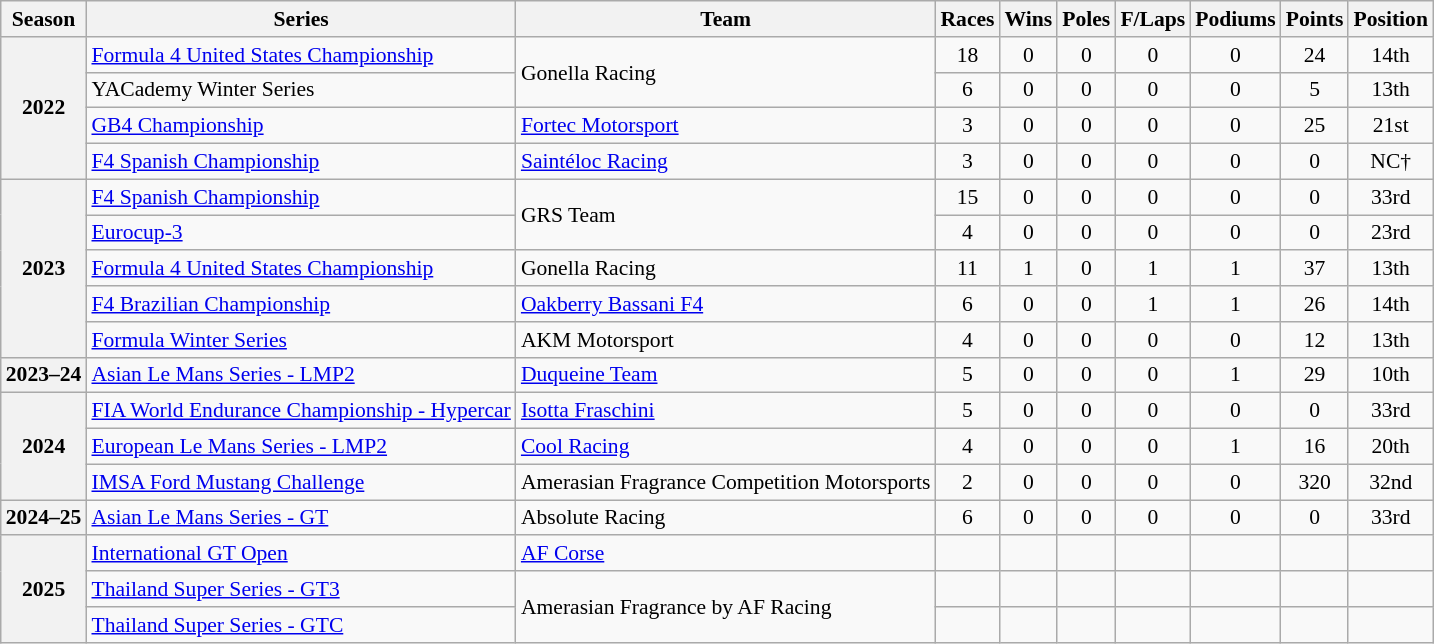<table class="wikitable" style="font-size: 90%; text-align:center">
<tr>
<th>Season</th>
<th>Series</th>
<th>Team</th>
<th>Races</th>
<th>Wins</th>
<th>Poles</th>
<th>F/Laps</th>
<th>Podiums</th>
<th>Points</th>
<th>Position</th>
</tr>
<tr>
<th rowspan="4">2022</th>
<td align=left><a href='#'>Formula 4 United States Championship</a></td>
<td rowspan="2" align="left">Gonella Racing</td>
<td>18</td>
<td>0</td>
<td>0</td>
<td>0</td>
<td>0</td>
<td>24</td>
<td>14th</td>
</tr>
<tr>
<td align=left>YACademy Winter Series</td>
<td>6</td>
<td>0</td>
<td>0</td>
<td>0</td>
<td>0</td>
<td>5</td>
<td>13th</td>
</tr>
<tr>
<td align=left><a href='#'>GB4 Championship</a></td>
<td align=left><a href='#'>Fortec Motorsport</a></td>
<td>3</td>
<td>0</td>
<td>0</td>
<td>0</td>
<td>0</td>
<td>25</td>
<td>21st</td>
</tr>
<tr>
<td align=left><a href='#'>F4 Spanish Championship</a></td>
<td align=left><a href='#'>Saintéloc Racing</a></td>
<td>3</td>
<td>0</td>
<td>0</td>
<td>0</td>
<td>0</td>
<td>0</td>
<td>NC†</td>
</tr>
<tr>
<th rowspan="5">2023</th>
<td align="left"><a href='#'>F4 Spanish Championship</a></td>
<td rowspan="2" align="left">GRS Team</td>
<td>15</td>
<td>0</td>
<td>0</td>
<td>0</td>
<td>0</td>
<td>0</td>
<td>33rd</td>
</tr>
<tr>
<td align=left><a href='#'>Eurocup-3</a></td>
<td>4</td>
<td>0</td>
<td>0</td>
<td>0</td>
<td>0</td>
<td>0</td>
<td>23rd</td>
</tr>
<tr>
<td align=left><a href='#'>Formula 4 United States Championship</a></td>
<td align=left>Gonella Racing</td>
<td>11</td>
<td>1</td>
<td>0</td>
<td>1</td>
<td>1</td>
<td>37</td>
<td>13th</td>
</tr>
<tr>
<td align=left><a href='#'>F4 Brazilian Championship</a></td>
<td align="left"><a href='#'>Oakberry Bassani F4</a></td>
<td>6</td>
<td>0</td>
<td>0</td>
<td>1</td>
<td>1</td>
<td>26</td>
<td>14th</td>
</tr>
<tr>
<td align=left><a href='#'>Formula Winter Series</a></td>
<td align=left>AKM Motorsport</td>
<td>4</td>
<td>0</td>
<td>0</td>
<td>0</td>
<td>0</td>
<td>12</td>
<td>13th</td>
</tr>
<tr>
<th nowrap>2023–24</th>
<td align=left><a href='#'>Asian Le Mans Series - LMP2</a></td>
<td align=left><a href='#'>Duqueine Team</a></td>
<td>5</td>
<td>0</td>
<td>0</td>
<td>0</td>
<td>1</td>
<td>29</td>
<td>10th</td>
</tr>
<tr>
<th rowspan="3">2024</th>
<td align=left nowrap><a href='#'>FIA World Endurance Championship - Hypercar</a></td>
<td align=left><a href='#'>Isotta Fraschini</a></td>
<td>5</td>
<td>0</td>
<td>0</td>
<td>0</td>
<td>0</td>
<td>0</td>
<td>33rd</td>
</tr>
<tr>
<td align=left><a href='#'>European Le Mans Series - LMP2</a></td>
<td align=left><a href='#'>Cool Racing</a></td>
<td>4</td>
<td>0</td>
<td>0</td>
<td>0</td>
<td>1</td>
<td>16</td>
<td>20th</td>
</tr>
<tr>
<td align=left><a href='#'>IMSA Ford Mustang Challenge</a></td>
<td align=left nowrap>Amerasian Fragrance Competition Motorsports</td>
<td>2</td>
<td>0</td>
<td>0</td>
<td>0</td>
<td>0</td>
<td>320</td>
<td>32nd</td>
</tr>
<tr>
<th>2024–25</th>
<td align=left><a href='#'>Asian Le Mans Series - GT</a></td>
<td align=left>Absolute Racing</td>
<td>6</td>
<td>0</td>
<td>0</td>
<td>0</td>
<td>0</td>
<td>0</td>
<td>33rd</td>
</tr>
<tr>
<th rowspan="3">2025</th>
<td align=left><a href='#'>International GT Open</a></td>
<td align=left><a href='#'>AF Corse</a></td>
<td></td>
<td></td>
<td></td>
<td></td>
<td></td>
<td></td>
<td></td>
</tr>
<tr>
<td align="left"><a href='#'>Thailand Super Series - GT3</a></td>
<td rowspan="2" align="left">Amerasian Fragrance by AF Racing</td>
<td></td>
<td></td>
<td></td>
<td></td>
<td></td>
<td></td>
<td></td>
</tr>
<tr>
<td align="left"><a href='#'>Thailand Super Series - GTC</a></td>
<td></td>
<td></td>
<td></td>
<td></td>
<td></td>
<td></td>
<td></td>
</tr>
</table>
